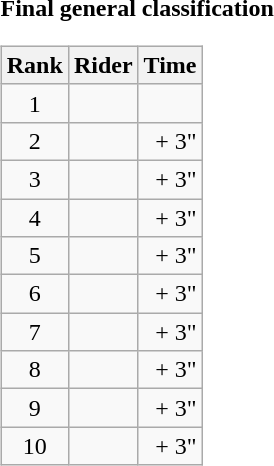<table>
<tr>
<td><strong>Final general classification</strong><br><table class="wikitable">
<tr>
<th scope="col">Rank</th>
<th scope="col">Rider</th>
<th scope="col">Time</th>
</tr>
<tr>
<td style="text-align:center;">1</td>
<td></td>
<td style="text-align:right;"></td>
</tr>
<tr>
<td style="text-align:center;">2</td>
<td></td>
<td style="text-align:right;">+ 3"</td>
</tr>
<tr>
<td style="text-align:center;">3</td>
<td></td>
<td style="text-align:right;">+ 3"</td>
</tr>
<tr>
<td style="text-align:center;">4</td>
<td></td>
<td style="text-align:right;">+ 3"</td>
</tr>
<tr>
<td style="text-align:center;">5</td>
<td></td>
<td style="text-align:right;">+ 3"</td>
</tr>
<tr>
<td style="text-align:center;">6</td>
<td></td>
<td style="text-align:right;">+ 3"</td>
</tr>
<tr>
<td style="text-align:center;">7</td>
<td></td>
<td style="text-align:right;">+ 3"</td>
</tr>
<tr>
<td style="text-align:center;">8</td>
<td></td>
<td style="text-align:right;">+ 3"</td>
</tr>
<tr>
<td style="text-align:center;">9</td>
<td></td>
<td style="text-align:right;">+ 3"</td>
</tr>
<tr>
<td style="text-align:center;">10</td>
<td></td>
<td style="text-align:right;">+ 3"</td>
</tr>
</table>
</td>
</tr>
</table>
